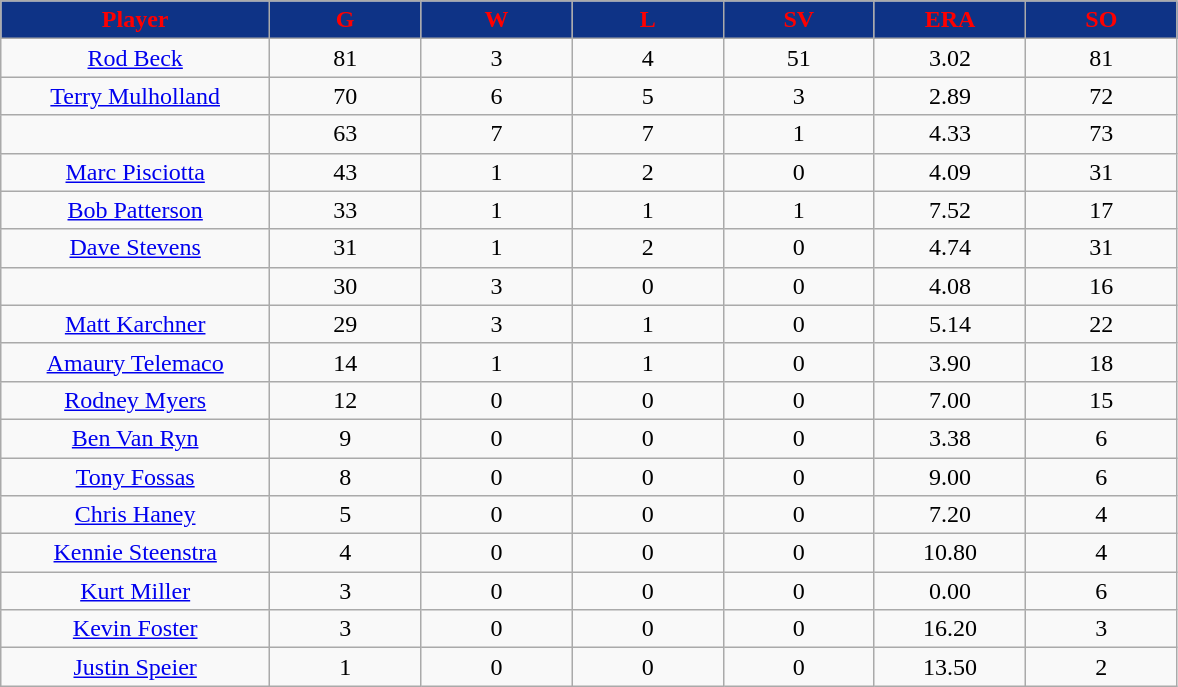<table class="wikitable sortable">
<tr>
<th style="background:#0e3386;color:red;" width="16%">Player</th>
<th style="background:#0e3386;color:red;" width="9%">G</th>
<th style="background:#0e3386;color:red;" width="9%">W</th>
<th style="background:#0e3386;color:red;" width="9%">L</th>
<th style="background:#0e3386;color:red;" width="9%">SV</th>
<th style="background:#0e3386;color:red;" width="9%">ERA</th>
<th style="background:#0e3386;color:red;" width="9%">SO</th>
</tr>
<tr align="center">
<td><a href='#'>Rod Beck</a></td>
<td>81</td>
<td>3</td>
<td>4</td>
<td>51</td>
<td>3.02</td>
<td>81</td>
</tr>
<tr align=center>
<td><a href='#'>Terry Mulholland</a></td>
<td>70</td>
<td>6</td>
<td>5</td>
<td>3</td>
<td>2.89</td>
<td>72</td>
</tr>
<tr align=center>
<td></td>
<td>63</td>
<td>7</td>
<td>7</td>
<td>1</td>
<td>4.33</td>
<td>73</td>
</tr>
<tr align="center">
<td><a href='#'>Marc Pisciotta</a></td>
<td>43</td>
<td>1</td>
<td>2</td>
<td>0</td>
<td>4.09</td>
<td>31</td>
</tr>
<tr align=center>
<td><a href='#'>Bob Patterson</a></td>
<td>33</td>
<td>1</td>
<td>1</td>
<td>1</td>
<td>7.52</td>
<td>17</td>
</tr>
<tr align=center>
<td><a href='#'>Dave Stevens</a></td>
<td>31</td>
<td>1</td>
<td>2</td>
<td>0</td>
<td>4.74</td>
<td>31</td>
</tr>
<tr align=center>
<td></td>
<td>30</td>
<td>3</td>
<td>0</td>
<td>0</td>
<td>4.08</td>
<td>16</td>
</tr>
<tr align="center">
<td><a href='#'>Matt Karchner</a></td>
<td>29</td>
<td>3</td>
<td>1</td>
<td>0</td>
<td>5.14</td>
<td>22</td>
</tr>
<tr align=center>
<td><a href='#'>Amaury Telemaco</a></td>
<td>14</td>
<td>1</td>
<td>1</td>
<td>0</td>
<td>3.90</td>
<td>18</td>
</tr>
<tr align=center>
<td><a href='#'>Rodney Myers</a></td>
<td>12</td>
<td>0</td>
<td>0</td>
<td>0</td>
<td>7.00</td>
<td>15</td>
</tr>
<tr align=center>
<td><a href='#'>Ben Van Ryn</a></td>
<td>9</td>
<td>0</td>
<td>0</td>
<td>0</td>
<td>3.38</td>
<td>6</td>
</tr>
<tr align=center>
<td><a href='#'>Tony Fossas</a></td>
<td>8</td>
<td>0</td>
<td>0</td>
<td>0</td>
<td>9.00</td>
<td>6</td>
</tr>
<tr align=center>
<td><a href='#'>Chris Haney</a></td>
<td>5</td>
<td>0</td>
<td>0</td>
<td>0</td>
<td>7.20</td>
<td>4</td>
</tr>
<tr align=center>
<td><a href='#'>Kennie Steenstra</a></td>
<td>4</td>
<td>0</td>
<td>0</td>
<td>0</td>
<td>10.80</td>
<td>4</td>
</tr>
<tr align=center>
<td><a href='#'>Kurt Miller</a></td>
<td>3</td>
<td>0</td>
<td>0</td>
<td>0</td>
<td>0.00</td>
<td>6</td>
</tr>
<tr align=center>
<td><a href='#'>Kevin Foster</a></td>
<td>3</td>
<td>0</td>
<td>0</td>
<td>0</td>
<td>16.20</td>
<td>3</td>
</tr>
<tr align=center>
<td><a href='#'>Justin Speier</a></td>
<td>1</td>
<td>0</td>
<td>0</td>
<td>0</td>
<td>13.50</td>
<td>2</td>
</tr>
</table>
